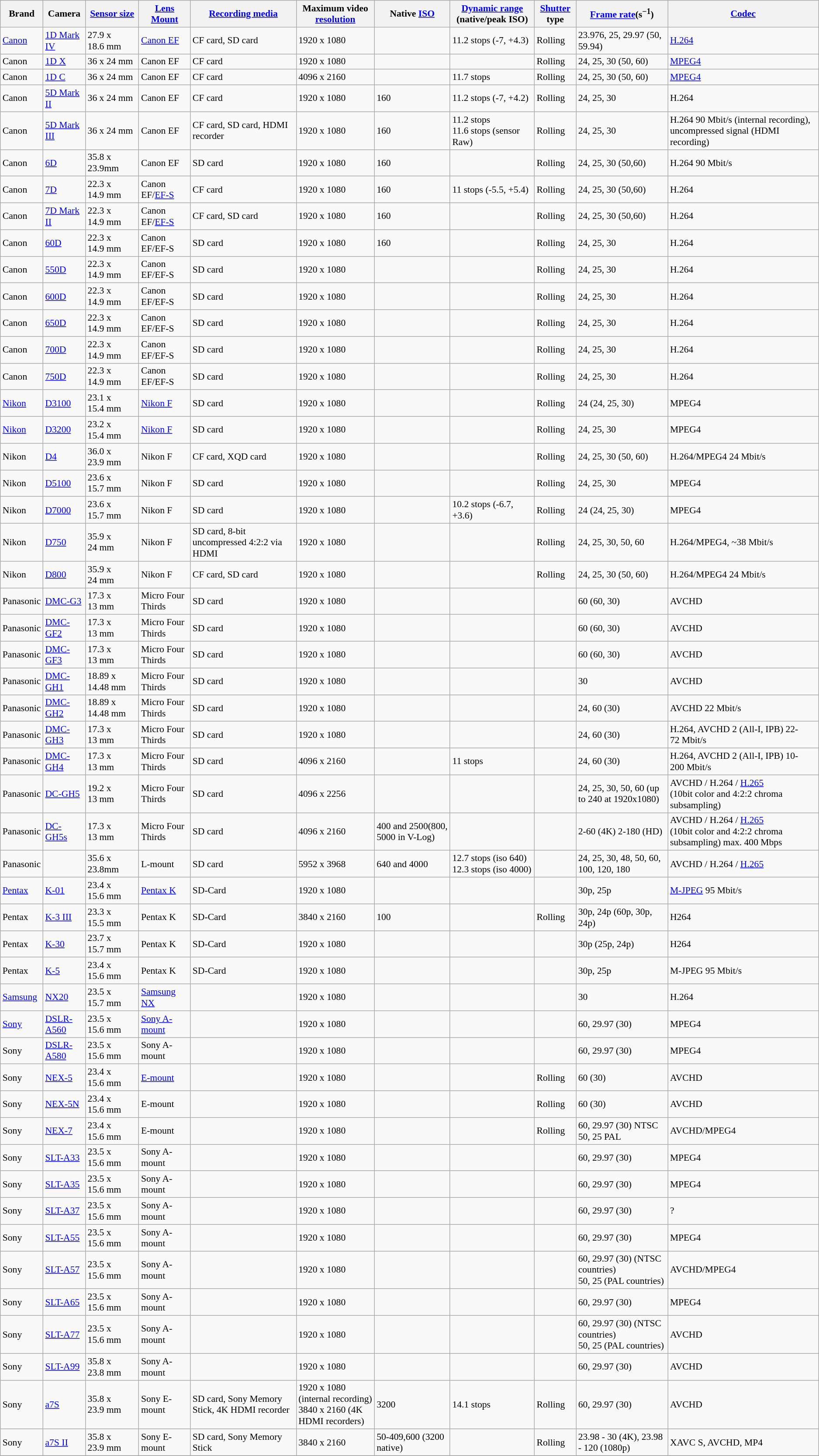<table class="wikitable sortable" style="font-size: 90%; width: auto;">
<tr>
<th>Brand</th>
<th>Camera</th>
<th><a href='#'>Sensor size</a></th>
<th><a href='#'>Lens Mount</a></th>
<th><a href='#'>Recording media</a></th>
<th>Maximum video <a href='#'>resolution</a></th>
<th>Native <a href='#'>ISO</a></th>
<th><a href='#'>Dynamic range</a> (native/peak ISO)</th>
<th><a href='#'>Shutter</a> type</th>
<th><a href='#'>Frame rate</a>(s<sup>−1</sup>)</th>
<th><a href='#'>Codec</a></th>
</tr>
<tr>
<td><a href='#'>Canon</a></td>
<td><a href='#'>1D Mark IV</a><br></td>
<td>27.9 x 18.6 mm</td>
<td><a href='#'>Canon EF</a></td>
<td>CF card, SD card</td>
<td>1920 x 1080</td>
<td></td>
<td>11.2 stops (-7, +4.3)</td>
<td>Rolling</td>
<td>23.976, 25, 29.97 (50, 59.94)</td>
<td><a href='#'>H.264</a></td>
</tr>
<tr>
<td>Canon</td>
<td><a href='#'>1D X</a><br></td>
<td>36 x 24 mm</td>
<td>Canon EF</td>
<td>CF card</td>
<td>1920 x 1080</td>
<td></td>
<td></td>
<td>Rolling</td>
<td>24, 25, 30 (50, 60)</td>
<td><a href='#'>MPEG4</a></td>
</tr>
<tr>
<td>Canon</td>
<td><a href='#'>1D C</a><br></td>
<td>36 x 24 mm</td>
<td>Canon EF</td>
<td>CF card</td>
<td>4096 x 2160</td>
<td></td>
<td>11.7 stops</td>
<td>Rolling</td>
<td>24, 25, 30 (50, 60)</td>
<td><a href='#'>MPEG4</a></td>
</tr>
<tr>
<td>Canon</td>
<td><a href='#'>5D Mark II</a><br></td>
<td>36 x 24 mm</td>
<td>Canon EF</td>
<td>CF card</td>
<td>1920 x 1080</td>
<td>160</td>
<td>11.2 stops (-7, +4.2)</td>
<td>Rolling</td>
<td>24, 25, 30</td>
<td>H.264</td>
</tr>
<tr>
<td>Canon</td>
<td><a href='#'>5D Mark III</a></td>
<td>36 x 24 mm</td>
<td>Canon EF</td>
<td>CF card, SD card, HDMI recorder</td>
<td>1920 x 1080</td>
<td>160</td>
<td>11.2 stops<br>11.6 stops (sensor Raw)</td>
<td>Rolling</td>
<td>24, 25, 30</td>
<td>H.264 90 Mbit/s (internal recording), uncompressed signal (HDMI recording)</td>
</tr>
<tr>
<td>Canon</td>
<td><a href='#'>6D</a><br></td>
<td>35.8 x 23.9mm</td>
<td>Canon EF</td>
<td>SD card</td>
<td>1920 x 1080</td>
<td>160</td>
<td></td>
<td>Rolling</td>
<td>24, 25, 30 (50,60)</td>
<td>H.264 90 Mbit/s</td>
</tr>
<tr>
<td>Canon</td>
<td><a href='#'>7D</a><br></td>
<td>22.3 x 14.9 mm</td>
<td>Canon EF/<a href='#'>EF-S</a></td>
<td>CF card</td>
<td>1920 x 1080</td>
<td>160</td>
<td>11 stops (-5.5, +5.4)</td>
<td>Rolling</td>
<td>24, 25, 30 (50,60)</td>
<td>H.264</td>
</tr>
<tr>
<td>Canon</td>
<td><a href='#'>7D Mark II</a><br></td>
<td>22.3 x 14.9 mm</td>
<td>Canon EF/<a href='#'>EF-S</a></td>
<td>CF card, SD card</td>
<td>1920 x 1080</td>
<td>160</td>
<td></td>
<td>Rolling</td>
<td>24, 25, 30 (50,60)</td>
<td>H.264</td>
</tr>
<tr>
<td>Canon</td>
<td><a href='#'>60D</a><br></td>
<td>22.3 x 14.9 mm</td>
<td>Canon EF/EF-S</td>
<td>SD card</td>
<td>1920 x 1080</td>
<td>160</td>
<td></td>
<td>Rolling</td>
<td>24, 25, 30</td>
<td>H.264</td>
</tr>
<tr>
<td>Canon</td>
<td><a href='#'>550D</a><br></td>
<td>22.3 x 14.9 mm</td>
<td>Canon EF/EF-S</td>
<td>SD card</td>
<td>1920 x 1080</td>
<td></td>
<td></td>
<td>Rolling</td>
<td>24, 25, 30</td>
<td>H.264</td>
</tr>
<tr>
<td>Canon</td>
<td><a href='#'>600D</a><br></td>
<td>22.3 x 14.9 mm</td>
<td>Canon EF/EF-S</td>
<td>SD card</td>
<td>1920 x 1080</td>
<td></td>
<td></td>
<td>Rolling</td>
<td>24, 25, 30</td>
<td>H.264</td>
</tr>
<tr>
<td>Canon</td>
<td><a href='#'>650D</a><br></td>
<td>22.3 x 14.9 mm</td>
<td>Canon EF/EF-S</td>
<td>SD card</td>
<td>1920 x 1080</td>
<td></td>
<td></td>
<td>Rolling</td>
<td>24, 25, 30</td>
<td>H.264</td>
</tr>
<tr>
<td>Canon</td>
<td><a href='#'>700D</a><br></td>
<td>22.3 x 14.9 mm</td>
<td>Canon EF/EF-S</td>
<td>SD card</td>
<td>1920 x 1080</td>
<td></td>
<td></td>
<td>Rolling</td>
<td>24, 25, 30</td>
<td>H.264</td>
</tr>
<tr>
<td>Canon</td>
<td><a href='#'>750D</a><br></td>
<td>22.3 x 14.9 mm</td>
<td>Canon EF/EF-S</td>
<td>SD card</td>
<td>1920 x 1080</td>
<td></td>
<td></td>
<td>Rolling</td>
<td>24, 25, 30</td>
<td>H.264</td>
</tr>
<tr>
<td><a href='#'>Nikon</a></td>
<td><a href='#'>D3100</a></td>
<td>23.1 x 15.4 mm</td>
<td><a href='#'>Nikon F</a></td>
<td>SD card</td>
<td>1920 x 1080</td>
<td></td>
<td></td>
<td>Rolling</td>
<td>24 (24, 25, 30)</td>
<td>MPEG4</td>
</tr>
<tr>
<td><a href='#'>Nikon</a></td>
<td><a href='#'>D3200</a></td>
<td>23.2 x 15.4 mm</td>
<td><a href='#'>Nikon F</a></td>
<td>SD card</td>
<td>1920 x 1080</td>
<td></td>
<td></td>
<td>Rolling</td>
<td>24, 25, 30</td>
<td>MPEG4</td>
</tr>
<tr>
<td>Nikon</td>
<td><a href='#'>D4</a><br></td>
<td>36.0 x 23.9 mm</td>
<td>Nikon F</td>
<td>CF card, XQD card</td>
<td>1920 x 1080</td>
<td></td>
<td></td>
<td>Rolling</td>
<td>24, 25, 30 (50, 60)</td>
<td>H.264/MPEG4 24 Mbit/s</td>
</tr>
<tr>
<td>Nikon</td>
<td><a href='#'>D5100</a><br></td>
<td>23.6 x 15.7 mm</td>
<td>Nikon F</td>
<td>SD card</td>
<td>1920 x 1080</td>
<td></td>
<td></td>
<td>Rolling</td>
<td>24, 25, 30</td>
<td>MPEG4</td>
</tr>
<tr>
<td>Nikon</td>
<td><a href='#'>D7000</a><br></td>
<td>23.6 x 15.7 mm</td>
<td>Nikon F</td>
<td>SD card</td>
<td>1920 x 1080</td>
<td></td>
<td>10.2 stops (-6.7, +3.6)</td>
<td>Rolling</td>
<td>24 (24, 25, 30)</td>
<td>MPEG4</td>
</tr>
<tr>
<td>Nikon</td>
<td><a href='#'>D750</a><br></td>
<td>35.9 x 24 mm</td>
<td>Nikon F</td>
<td>SD card, 8-bit uncompressed 4:2:2 via HDMI</td>
<td>1920 x 1080</td>
<td></td>
<td></td>
<td>Rolling</td>
<td>24, 25, 30, 50, 60</td>
<td>H.264/MPEG4, ~38 Mbit/s</td>
</tr>
<tr>
<td>Nikon</td>
<td><a href='#'>D800</a><br></td>
<td>35.9 x 24 mm</td>
<td>Nikon F</td>
<td>CF card, SD card</td>
<td>1920 x 1080</td>
<td></td>
<td></td>
<td>Rolling</td>
<td>24, 25, 30 (50, 60)</td>
<td>H.264/MPEG4 24 Mbit/s</td>
</tr>
<tr>
<td>Panasonic</td>
<td><a href='#'>DMC-G3</a><br></td>
<td>17.3 x 13 mm</td>
<td>Micro Four Thirds</td>
<td>SD card</td>
<td>1920 x 1080</td>
<td></td>
<td></td>
<td></td>
<td>60 (60, 30)</td>
<td>AVCHD</td>
</tr>
<tr>
<td>Panasonic</td>
<td><a href='#'>DMC-GF2</a><br></td>
<td>17.3 x 13 mm</td>
<td>Micro Four Thirds</td>
<td>SD card</td>
<td>1920 x 1080</td>
<td></td>
<td></td>
<td></td>
<td>60 (60, 30)</td>
<td>AVCHD</td>
</tr>
<tr>
<td>Panasonic</td>
<td><a href='#'>DMC-GF3</a><br></td>
<td>17.3 x 13 mm</td>
<td>Micro Four Thirds</td>
<td>SD card</td>
<td>1920 x 1080</td>
<td></td>
<td></td>
<td></td>
<td>60 (60, 30)</td>
<td>AVCHD</td>
</tr>
<tr>
<td>Panasonic</td>
<td><a href='#'>DMC-GH1</a><br></td>
<td>18.89 x 14.48 mm</td>
<td>Micro Four Thirds</td>
<td>SD card</td>
<td>1920 x 1080</td>
<td></td>
<td></td>
<td></td>
<td>30</td>
<td>AVCHD</td>
</tr>
<tr>
<td>Panasonic</td>
<td><a href='#'>DMC-GH2</a><br></td>
<td>18.89 x 14.48 mm</td>
<td>Micro Four Thirds</td>
<td>SD card</td>
<td>1920 x 1080</td>
<td></td>
<td></td>
<td></td>
<td>24, 60 (30)</td>
<td>AVCHD 22 Mbit/s</td>
</tr>
<tr>
<td>Panasonic</td>
<td><a href='#'>DMC-GH3</a><br></td>
<td>17.3 x 13 mm</td>
<td>Micro Four Thirds</td>
<td>SD card</td>
<td>1920 x 1080</td>
<td></td>
<td></td>
<td></td>
<td>24, 60 (30)</td>
<td>H.264, AVCHD 2 (All-I, IPB) 22-72 Mbit/s</td>
</tr>
<tr>
<td>Panasonic</td>
<td><a href='#'>DMC-GH4</a><br></td>
<td>17.3 x 13 mm</td>
<td>Micro Four Thirds</td>
<td>SD card</td>
<td>4096 x 2160</td>
<td></td>
<td>11 stops</td>
<td></td>
<td>24, 60 (30)</td>
<td>H.264, AVCHD 2 (All-I, IPB) 10-200 Mbit/s</td>
</tr>
<tr>
<td>Panasonic</td>
<td><a href='#'>DC-GH5</a></td>
<td>19.2 x 13 mm</td>
<td>Micro Four Thirds</td>
<td>SD card</td>
<td>4096 x 2256</td>
<td></td>
<td></td>
<td></td>
<td>24, 25, 30, 50, 60 (up to 240 at 1920x1080)</td>
<td>AVCHD / H.264 / <a href='#'>H.265</a><br>(10bit color and 4:2:2 chroma subsampling)</td>
</tr>
<tr>
<td>Panasonic</td>
<td><a href='#'>DC-GH5s</a></td>
<td>17.3 x 13 mm</td>
<td>Micro Four Thirds</td>
<td>SD card</td>
<td>4096 x 2160</td>
<td>400 and 2500(800, 5000 in V-Log)</td>
<td></td>
<td></td>
<td>2-60 (4K) 2-180 (HD)</td>
<td>AVCHD / H.264 / <a href='#'>H.265</a><br>(10bit color and 4:2:2 chroma subsampling) max. 400 Mbps</td>
</tr>
<tr>
<td>Panasonic</td>
<td></td>
<td>35.6 x 23.8mm</td>
<td>L-mount</td>
<td>SD card</td>
<td>5952 x 3968</td>
<td>640 and 4000</td>
<td>12.7 stops (iso 640)<br>12.3 stops (iso 4000)</td>
<td></td>
<td>24, 25, 30, 48, 50, 60, 100, 120, 180</td>
<td>AVCHD / H.264 / <a href='#'>H.265</a></td>
</tr>
<tr>
<td><a href='#'>Pentax</a></td>
<td><a href='#'>K-01</a><br></td>
<td>23.4 x 15.6 mm</td>
<td><a href='#'>Pentax K</a></td>
<td>SD-Card</td>
<td>1920 x 1080</td>
<td></td>
<td></td>
<td></td>
<td>30p, 25p</td>
<td><a href='#'>M-JPEG</a> 95 Mbit/s</td>
</tr>
<tr>
<td>Pentax</td>
<td><a href='#'>K-3 III</a><br></td>
<td>23.3 x 15.5 mm</td>
<td>Pentax K</td>
<td>SD-Card</td>
<td>3840 x 2160</td>
<td>100</td>
<td></td>
<td>Rolling</td>
<td>30p, 24p (60p, 30p, 24p)</td>
<td>H264</td>
</tr>
<tr>
<td>Pentax</td>
<td><a href='#'>K-30</a><br></td>
<td>23.7 x 15.7 mm</td>
<td>Pentax K</td>
<td>SD-Card</td>
<td>1920 x 1080</td>
<td></td>
<td></td>
<td></td>
<td>30p (25p, 24p)</td>
<td>H264</td>
</tr>
<tr>
<td>Pentax</td>
<td><a href='#'>K-5</a><br></td>
<td>23.4 x 15.6 mm</td>
<td>Pentax K</td>
<td>SD-Card</td>
<td>1920 x 1080</td>
<td></td>
<td></td>
<td></td>
<td>30p, 25p</td>
<td>M-JPEG 95 Mbit/s</td>
</tr>
<tr>
<td><a href='#'>Samsung</a></td>
<td><a href='#'>NX20</a></td>
<td>23.5 x 15.7 mm</td>
<td><a href='#'>Samsung NX</a></td>
<td></td>
<td>1920 x 1080</td>
<td></td>
<td></td>
<td></td>
<td>30</td>
<td>H.264</td>
</tr>
<tr>
<td><a href='#'>Sony</a></td>
<td><a href='#'>DSLR-A560</a><br></td>
<td>23.5 x 15.6 mm</td>
<td><a href='#'>Sony A-mount</a></td>
<td></td>
<td>1920 x 1080</td>
<td></td>
<td></td>
<td></td>
<td>60, 29.97 (30)</td>
<td>MPEG4</td>
</tr>
<tr>
<td>Sony</td>
<td><a href='#'>DSLR-A580</a><br></td>
<td>23.5 x 15.6 mm</td>
<td>Sony A-mount</td>
<td></td>
<td>1920 x 1080</td>
<td></td>
<td></td>
<td></td>
<td>60, 29.97 (30)</td>
<td>MPEG4</td>
</tr>
<tr>
<td>Sony</td>
<td><a href='#'>NEX-5</a><br></td>
<td>23.4 x 15.6 mm</td>
<td><a href='#'>E-mount</a></td>
<td></td>
<td>1920 x 1080</td>
<td></td>
<td></td>
<td>Rolling</td>
<td>60 (30)</td>
<td>AVCHD</td>
</tr>
<tr>
<td>Sony</td>
<td><a href='#'>NEX-5N</a><br></td>
<td>23.4 x 15.6 mm</td>
<td>E-mount</td>
<td></td>
<td>1920 x 1080</td>
<td></td>
<td></td>
<td>Rolling</td>
<td>60 (30)</td>
<td>AVCHD</td>
</tr>
<tr>
<td>Sony</td>
<td><a href='#'>NEX-7</a><br></td>
<td>23.4 x 15.6 mm</td>
<td>E-mount</td>
<td></td>
<td>1920 x 1080</td>
<td></td>
<td></td>
<td>Rolling</td>
<td>60, 29.97 (30) NTSC<br>50, 25 PAL</td>
<td>AVCHD/MPEG4</td>
</tr>
<tr>
<td>Sony</td>
<td><a href='#'>SLT-A33</a><br></td>
<td>23.5 x 15.6 mm</td>
<td>Sony A-mount</td>
<td></td>
<td>1920 x 1080</td>
<td></td>
<td></td>
<td></td>
<td>60, 29.97 (30)</td>
<td>MPEG4</td>
</tr>
<tr>
<td>Sony</td>
<td><a href='#'>SLT-A35</a><br></td>
<td>23.5 x 15.6 mm</td>
<td>Sony A-mount</td>
<td></td>
<td>1920 x 1080</td>
<td></td>
<td></td>
<td></td>
<td>60, 29.97 (30)</td>
<td>MPEG4</td>
</tr>
<tr>
<td>Sony</td>
<td><a href='#'>SLT-A37</a><br></td>
<td>23.5 x 15.6 mm</td>
<td>Sony A-mount</td>
<td></td>
<td>1920 x 1080</td>
<td></td>
<td></td>
<td></td>
<td>60, 29.97 (30)</td>
<td>?</td>
</tr>
<tr>
<td>Sony</td>
<td><a href='#'>SLT-A55</a><br></td>
<td>23.5 x 15.6 mm</td>
<td>Sony A-mount</td>
<td></td>
<td>1920 x 1080</td>
<td></td>
<td></td>
<td></td>
<td>60, 29.97 (30)</td>
<td>MPEG4</td>
</tr>
<tr>
<td>Sony</td>
<td><a href='#'>SLT-A57</a><br></td>
<td>23.5 x 15.6 mm</td>
<td>Sony A-mount</td>
<td></td>
<td>1920 x 1080</td>
<td></td>
<td></td>
<td></td>
<td>60, 29.97 (30) (NTSC countries)<br>50, 25 (PAL countries)</td>
<td>AVCHD/MPEG4</td>
</tr>
<tr>
<td>Sony</td>
<td><a href='#'>SLT-A65</a><br></td>
<td>23.5 x 15.6 mm</td>
<td>Sony A-mount</td>
<td></td>
<td>1920 x 1080</td>
<td></td>
<td></td>
<td></td>
<td>60, 29.97 (30)</td>
<td>MPEG4</td>
</tr>
<tr>
<td>Sony</td>
<td><a href='#'>SLT-A77</a><br></td>
<td>23.5 x 15.6 mm</td>
<td>Sony A-mount</td>
<td></td>
<td>1920 x 1080</td>
<td></td>
<td></td>
<td></td>
<td>60, 29.97 (30) (NTSC countries)<br>50, 25 (PAL countries)</td>
<td>AVCHD</td>
</tr>
<tr>
<td>Sony</td>
<td><a href='#'>SLT-A99</a><br></td>
<td>35.8 x 23.8 mm</td>
<td>Sony A-mount</td>
<td></td>
<td>1920 x 1080</td>
<td></td>
<td></td>
<td></td>
<td>60, 29.97 (30)</td>
<td>AVCHD</td>
</tr>
<tr>
<td>Sony</td>
<td><a href='#'>a7S</a></td>
<td>35.8 x 23.9 mm</td>
<td>Sony E-mount</td>
<td>SD card, Sony Memory Stick, 4K HDMI recorder</td>
<td>1920 x 1080 (internal recording)<br>3840 x 2160 (4K HDMI recorders)</td>
<td>3200</td>
<td>14.1 stops</td>
<td>Rolling</td>
<td>60, 29.97 (30)</td>
<td>AVCHD</td>
</tr>
<tr>
<td>Sony</td>
<td><a href='#'>a7S II</a></td>
<td>35.8 x 23.9 mm</td>
<td>Sony E-mount</td>
<td>SD card, Sony Memory Stick</td>
<td>3840 x 2160</td>
<td>50-409,600 (3200 native)</td>
<td></td>
<td>Rolling</td>
<td>23.98 - 30 (4K), 23.98 - 120 (1080p)</td>
<td>XAVC S, AVCHD, MP4</td>
</tr>
<tr>
</tr>
</table>
